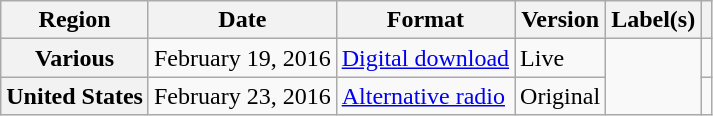<table class="wikitable plainrowheaders">
<tr>
<th scope="col">Region</th>
<th scope="col">Date</th>
<th scope="col">Format</th>
<th scope="col">Version</th>
<th scope="col">Label(s)</th>
<th scope="col"></th>
</tr>
<tr>
<th scope="row">Various</th>
<td>February 19, 2016</td>
<td><a href='#'>Digital download</a></td>
<td>Live</td>
<td rowspan="2"></td>
<td align="center"></td>
</tr>
<tr>
<th scope="row">United States</th>
<td>February 23, 2016</td>
<td><a href='#'>Alternative radio</a></td>
<td>Original</td>
<td align="center"></td>
</tr>
</table>
